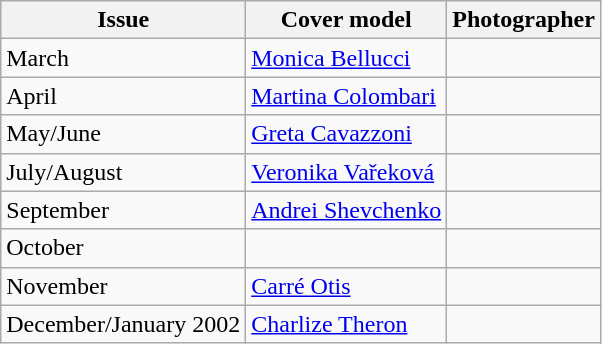<table class="sortable wikitable">
<tr>
<th>Issue</th>
<th>Cover model</th>
<th>Photographer</th>
</tr>
<tr>
<td>March</td>
<td><a href='#'>Monica Bellucci</a></td>
<td></td>
</tr>
<tr>
<td>April</td>
<td><a href='#'>Martina Colombari</a></td>
<td></td>
</tr>
<tr>
<td>May/June</td>
<td><a href='#'>Greta Cavazzoni</a></td>
<td></td>
</tr>
<tr>
<td>July/August</td>
<td><a href='#'>Veronika Vařeková</a></td>
<td></td>
</tr>
<tr>
<td>September</td>
<td><a href='#'>Andrei Shevchenko</a></td>
<td></td>
</tr>
<tr>
<td>October</td>
<td></td>
<td></td>
</tr>
<tr>
<td>November</td>
<td><a href='#'>Carré Otis</a></td>
<td></td>
</tr>
<tr>
<td>December/January 2002</td>
<td><a href='#'>Charlize Theron</a></td>
<td></td>
</tr>
</table>
